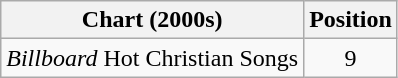<table class="wikitable">
<tr>
<th>Chart (2000s)</th>
<th>Position</th>
</tr>
<tr>
<td><em>Billboard</em> Hot Christian Songs</td>
<td align="center">9</td>
</tr>
</table>
